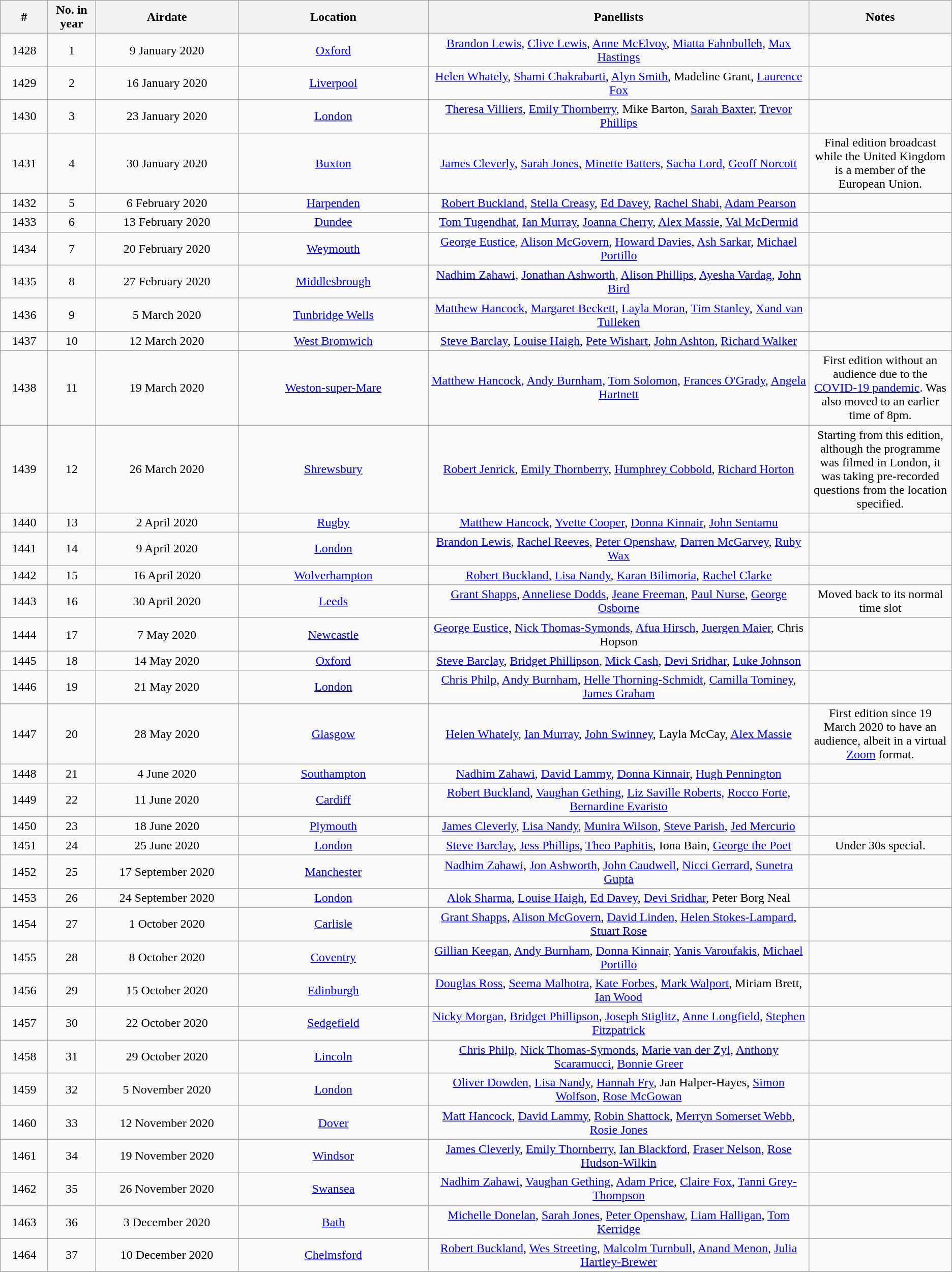<table class="wikitable" style="text-align:center;">
<tr>
<th style="width:5%;">#</th>
<th style="width:5%;">No. in year</th>
<th style="width:15%;">Airdate</th>
<th style="width:20%;">Location</th>
<th style="width:40%;">Panellists</th>
<th style="width:40%;">Notes</th>
</tr>
<tr>
<td>1428</td>
<td>1</td>
<td>9 January 2020</td>
<td><a href='#'>Oxford</a></td>
<td><a href='#'>Brandon Lewis</a>, <a href='#'>Clive Lewis</a>, <a href='#'>Anne McElvoy</a>, <a href='#'>Miatta Fahnbulleh</a>, <a href='#'>Max Hastings</a></td>
<td></td>
</tr>
<tr>
<td>1429</td>
<td>2</td>
<td>16 January 2020</td>
<td><a href='#'>Liverpool</a></td>
<td><a href='#'>Helen Whately</a>, <a href='#'>Shami Chakrabarti</a>, <a href='#'>Alyn Smith</a>, Madeline Grant, <a href='#'>Laurence Fox</a></td>
<td></td>
</tr>
<tr>
<td>1430</td>
<td>3</td>
<td>23 January 2020</td>
<td><a href='#'>London</a></td>
<td><a href='#'>Theresa Villiers</a>, <a href='#'>Emily Thornberry</a>, Mike Barton, <a href='#'>Sarah Baxter</a>, <a href='#'>Trevor Phillips</a></td>
<td></td>
</tr>
<tr>
<td>1431</td>
<td>4</td>
<td>30 January 2020</td>
<td><a href='#'>Buxton</a></td>
<td><a href='#'>James Cleverly</a>, <a href='#'>Sarah Jones</a>, <a href='#'>Minette Batters</a>, <a href='#'>Sacha Lord</a>, <a href='#'>Geoff Norcott</a></td>
<td>Final edition broadcast while the United Kingdom is a member of the European Union.</td>
</tr>
<tr>
<td>1432</td>
<td>5</td>
<td>6 February 2020</td>
<td><a href='#'>Harpenden</a></td>
<td><a href='#'>Robert Buckland</a>, <a href='#'>Stella Creasy</a>, <a href='#'>Ed Davey</a>, <a href='#'>Rachel Shabi</a>, <a href='#'>Adam Pearson</a></td>
<td></td>
</tr>
<tr>
<td>1433</td>
<td>6</td>
<td>13 February 2020</td>
<td><a href='#'>Dundee</a></td>
<td><a href='#'>Tom Tugendhat</a>, <a href='#'>Ian Murray</a>, <a href='#'>Joanna Cherry</a>, <a href='#'>Alex Massie</a>, <a href='#'>Val McDermid</a></td>
<td></td>
</tr>
<tr>
<td>1434</td>
<td>7</td>
<td>20 February 2020</td>
<td><a href='#'>Weymouth</a></td>
<td><a href='#'>George Eustice</a>, <a href='#'>Alison McGovern</a>, <a href='#'>Howard Davies</a>, <a href='#'>Ash Sarkar</a>, <a href='#'>Michael Portillo</a></td>
<td></td>
</tr>
<tr>
<td>1435</td>
<td>8</td>
<td>27 February 2020</td>
<td><a href='#'>Middlesbrough</a></td>
<td><a href='#'>Nadhim Zahawi</a>, <a href='#'>Jonathan Ashworth</a>, <a href='#'>Alison Phillips</a>, <a href='#'>Ayesha Vardag</a>, <a href='#'>John Bird</a></td>
<td></td>
</tr>
<tr>
<td>1436</td>
<td>9</td>
<td>5 March 2020</td>
<td><a href='#'>Tunbridge Wells</a></td>
<td><a href='#'>Matthew Hancock</a>, <a href='#'>Margaret Beckett</a>, <a href='#'>Layla Moran</a>, <a href='#'>Tim Stanley</a>, <a href='#'>Xand van Tulleken</a></td>
<td></td>
</tr>
<tr>
<td>1437</td>
<td>10</td>
<td>12 March 2020</td>
<td><a href='#'>West Bromwich</a></td>
<td><a href='#'>Steve Barclay</a>, <a href='#'>Louise Haigh</a>, <a href='#'>Pete Wishart</a>, <a href='#'>John Ashton</a>, <a href='#'>Richard Walker</a></td>
<td></td>
</tr>
<tr>
<td>1438</td>
<td>11</td>
<td>19 March 2020</td>
<td><a href='#'>Weston-super-Mare</a></td>
<td><a href='#'>Matthew Hancock</a>, <a href='#'>Andy Burnham</a>, <a href='#'>Tom Solomon</a>, <a href='#'>Frances O'Grady</a>, <a href='#'>Angela Hartnett</a></td>
<td>First edition without an audience due to the <a href='#'>COVID-19 pandemic</a>. Was also moved to an earlier time of 8pm.</td>
</tr>
<tr>
<td>1439</td>
<td>12</td>
<td>26 March 2020</td>
<td><a href='#'>Shrewsbury</a></td>
<td><a href='#'>Robert Jenrick</a>, <a href='#'>Emily Thornberry</a>, <a href='#'>Humphrey Cobbold</a>, <a href='#'>Richard Horton</a></td>
<td>Starting from this edition, although the programme was filmed in London, it was taking pre-recorded questions from the location specified.</td>
</tr>
<tr>
<td>1440</td>
<td>13</td>
<td>2 April 2020</td>
<td><a href='#'>Rugby</a></td>
<td><a href='#'>Matthew Hancock</a>, <a href='#'>Yvette Cooper</a>, <a href='#'>Donna Kinnair</a>, <a href='#'>John Sentamu</a></td>
<td></td>
</tr>
<tr>
<td>1441</td>
<td>14</td>
<td>9 April 2020</td>
<td><a href='#'>London</a></td>
<td><a href='#'>Brandon Lewis</a>, <a href='#'>Rachel Reeves</a>, <a href='#'>Peter Openshaw</a>, <a href='#'>Darren McGarvey</a>, <a href='#'>Ruby Wax</a></td>
<td></td>
</tr>
<tr>
<td>1442</td>
<td>15</td>
<td>16 April 2020</td>
<td><a href='#'>Wolverhampton</a></td>
<td><a href='#'>Robert Buckland</a>, <a href='#'>Lisa Nandy</a>, <a href='#'>Karan Bilimoria</a>, <a href='#'>Rachel Clarke</a></td>
<td></td>
</tr>
<tr>
<td>1443</td>
<td>16</td>
<td>30 April 2020</td>
<td><a href='#'>Leeds</a></td>
<td><a href='#'>Grant Shapps</a>, <a href='#'>Anneliese Dodds</a>, <a href='#'>Jeane Freeman</a>, <a href='#'>Paul Nurse</a>, <a href='#'>George Osborne</a></td>
<td>Moved back to its normal time slot</td>
</tr>
<tr>
<td>1444</td>
<td>17</td>
<td>7 May 2020</td>
<td><a href='#'>Newcastle</a></td>
<td><a href='#'>George Eustice</a>, <a href='#'>Nick Thomas-Symonds</a>, <a href='#'>Afua Hirsch</a>, <a href='#'>Juergen Maier</a>, Chris Hopson</td>
<td></td>
</tr>
<tr>
<td>1445</td>
<td>18</td>
<td>14 May 2020</td>
<td><a href='#'>Oxford</a></td>
<td><a href='#'>Steve Barclay</a>, <a href='#'>Bridget Phillipson</a>, <a href='#'>Mick Cash</a>, <a href='#'>Devi Sridhar</a>, <a href='#'>Luke Johnson</a></td>
<td></td>
</tr>
<tr>
<td>1446</td>
<td>19</td>
<td>21 May 2020</td>
<td><a href='#'>London</a></td>
<td><a href='#'>Chris Philp</a>, <a href='#'>Andy Burnham</a>, <a href='#'>Helle Thorning-Schmidt</a>, <a href='#'>Camilla Tominey</a>, <a href='#'>James Graham</a></td>
<td></td>
</tr>
<tr>
<td>1447</td>
<td>20</td>
<td>28 May 2020</td>
<td><a href='#'>Glasgow</a></td>
<td><a href='#'>Helen Whately</a>, <a href='#'>Ian Murray</a>, <a href='#'>John Swinney</a>, Layla McCay, <a href='#'>Alex Massie</a></td>
<td>First edition since 19 March 2020 to have an audience, albeit in a virtual <a href='#'>Zoom</a> format.</td>
</tr>
<tr>
<td>1448</td>
<td>21</td>
<td>4 June 2020</td>
<td><a href='#'>Southampton</a></td>
<td><a href='#'>Nadhim Zahawi</a>, <a href='#'>David Lammy</a>, <a href='#'>Donna Kinnair</a>, <a href='#'>Hugh Pennington</a></td>
<td></td>
</tr>
<tr>
<td>1449</td>
<td>22</td>
<td>11 June 2020</td>
<td><a href='#'>Cardiff</a></td>
<td><a href='#'>Robert Buckland</a>, <a href='#'>Vaughan Gething</a>, <a href='#'>Liz Saville Roberts</a>, <a href='#'>Rocco Forte</a>, <a href='#'>Bernardine Evaristo</a></td>
<td></td>
</tr>
<tr>
<td>1450</td>
<td>23</td>
<td>18 June 2020</td>
<td><a href='#'>Plymouth</a></td>
<td><a href='#'>James Cleverly</a>, <a href='#'>Lisa Nandy</a>, <a href='#'>Munira Wilson</a>, <a href='#'>Steve Parish</a>, <a href='#'>Jed Mercurio</a></td>
<td></td>
</tr>
<tr>
<td>1451</td>
<td>24</td>
<td>25 June 2020</td>
<td><a href='#'>London</a></td>
<td><a href='#'>Steve Barclay</a>, <a href='#'>Jess Phillips</a>, <a href='#'>Theo Paphitis</a>, Iona Bain, <a href='#'>George the Poet</a></td>
<td>Under 30s special.</td>
</tr>
<tr>
<td>1452</td>
<td>25</td>
<td>17 September 2020</td>
<td><a href='#'>Manchester</a></td>
<td><a href='#'>Nadhim Zahawi</a>, <a href='#'>Jon Ashworth</a>, <a href='#'>John Caudwell</a>, <a href='#'>Nicci Gerrard</a>, <a href='#'>Sunetra Gupta</a></td>
<td></td>
</tr>
<tr>
<td>1453</td>
<td>26</td>
<td>24 September 2020</td>
<td><a href='#'>London</a></td>
<td><a href='#'>Alok Sharma</a>, <a href='#'>Louise Haigh</a>, <a href='#'>Ed Davey</a>, <a href='#'>Devi Sridhar</a>, Peter Borg Neal</td>
<td></td>
</tr>
<tr>
<td>1454</td>
<td>27</td>
<td>1 October 2020</td>
<td><a href='#'>Carlisle</a></td>
<td><a href='#'>Grant Shapps</a>, <a href='#'>Alison McGovern</a>, <a href='#'>David Linden</a>, <a href='#'>Helen Stokes-Lampard</a>, <a href='#'>Stuart Rose</a></td>
<td></td>
</tr>
<tr>
<td>1455</td>
<td>28</td>
<td>8 October 2020</td>
<td><a href='#'>Coventry</a></td>
<td><a href='#'>Gillian Keegan</a>, <a href='#'>Andy Burnham</a>, <a href='#'>Donna Kinnair</a>, <a href='#'>Yanis Varoufakis</a>, <a href='#'>Michael Portillo</a></td>
<td></td>
</tr>
<tr>
<td>1456</td>
<td>29</td>
<td>15 October 2020</td>
<td><a href='#'>Edinburgh</a></td>
<td><a href='#'>Douglas Ross</a>, <a href='#'>Seema Malhotra</a>, <a href='#'>Kate Forbes</a>, <a href='#'>Mark Walport</a>, Miriam Brett, <a href='#'>Ian Wood</a></td>
<td></td>
</tr>
<tr>
<td>1457</td>
<td>30</td>
<td>22 October 2020</td>
<td><a href='#'>Sedgefield</a></td>
<td><a href='#'>Nicky Morgan</a>, <a href='#'>Bridget Phillipson</a>, <a href='#'>Joseph Stiglitz</a>, <a href='#'>Anne Longfield</a>, <a href='#'>Stephen Fitzpatrick</a></td>
<td></td>
</tr>
<tr>
<td>1458</td>
<td>31</td>
<td>29 October 2020</td>
<td><a href='#'>Lincoln</a></td>
<td><a href='#'>Chris Philp</a>, <a href='#'>Nick Thomas-Symonds</a>, <a href='#'>Marie van der Zyl</a>, <a href='#'>Anthony Scaramucci</a>, <a href='#'>Bonnie Greer</a></td>
<td></td>
</tr>
<tr>
<td>1459</td>
<td>32</td>
<td>5 November 2020</td>
<td><a href='#'>London</a></td>
<td><a href='#'>Oliver Dowden</a>, <a href='#'>Lisa Nandy</a>, <a href='#'>Hannah Fry</a>, Jan Halper-Hayes, <a href='#'>Simon Wolfson</a>, <a href='#'>Rose McGowan</a></td>
<td></td>
</tr>
<tr>
<td>1460</td>
<td>33</td>
<td>12 November 2020</td>
<td><a href='#'>Dover</a></td>
<td><a href='#'>Matt Hancock</a>, <a href='#'>David Lammy</a>, <a href='#'>Robin Shattock</a>, <a href='#'>Merryn Somerset Webb</a>, <a href='#'>Rosie Jones</a></td>
<td></td>
</tr>
<tr>
<td>1461</td>
<td>34</td>
<td>19 November 2020</td>
<td><a href='#'>Windsor</a></td>
<td><a href='#'>James Cleverly</a>, <a href='#'>Emily Thornberry</a>, <a href='#'>Ian Blackford</a>, <a href='#'>Fraser Nelson</a>, <a href='#'>Rose Hudson-Wilkin</a></td>
<td></td>
</tr>
<tr>
<td>1462</td>
<td>35</td>
<td>26 November 2020</td>
<td><a href='#'>Swansea</a></td>
<td><a href='#'>Nadhim Zahawi</a>, <a href='#'>Vaughan Gething</a>, <a href='#'>Adam Price</a>, <a href='#'>Claire Fox</a>, <a href='#'>Tanni Grey-Thompson</a></td>
<td></td>
</tr>
<tr>
<td>1463</td>
<td>36</td>
<td>3 December 2020</td>
<td><a href='#'>Bath</a></td>
<td><a href='#'>Michelle Donelan</a>, <a href='#'>Sarah Jones</a>, <a href='#'>Peter Openshaw</a>, <a href='#'>Liam Halligan</a>, <a href='#'>Tom Kerridge</a></td>
<td></td>
</tr>
<tr>
<td>1464</td>
<td>37</td>
<td>10 December 2020</td>
<td><a href='#'>Chelmsford</a></td>
<td><a href='#'>Robert Buckland</a>, <a href='#'>Wes Streeting</a>, <a href='#'>Malcolm Turnbull</a>, <a href='#'>Anand Menon</a>, <a href='#'>Julia Hartley-Brewer</a></td>
<td></td>
</tr>
<tr>
</tr>
</table>
